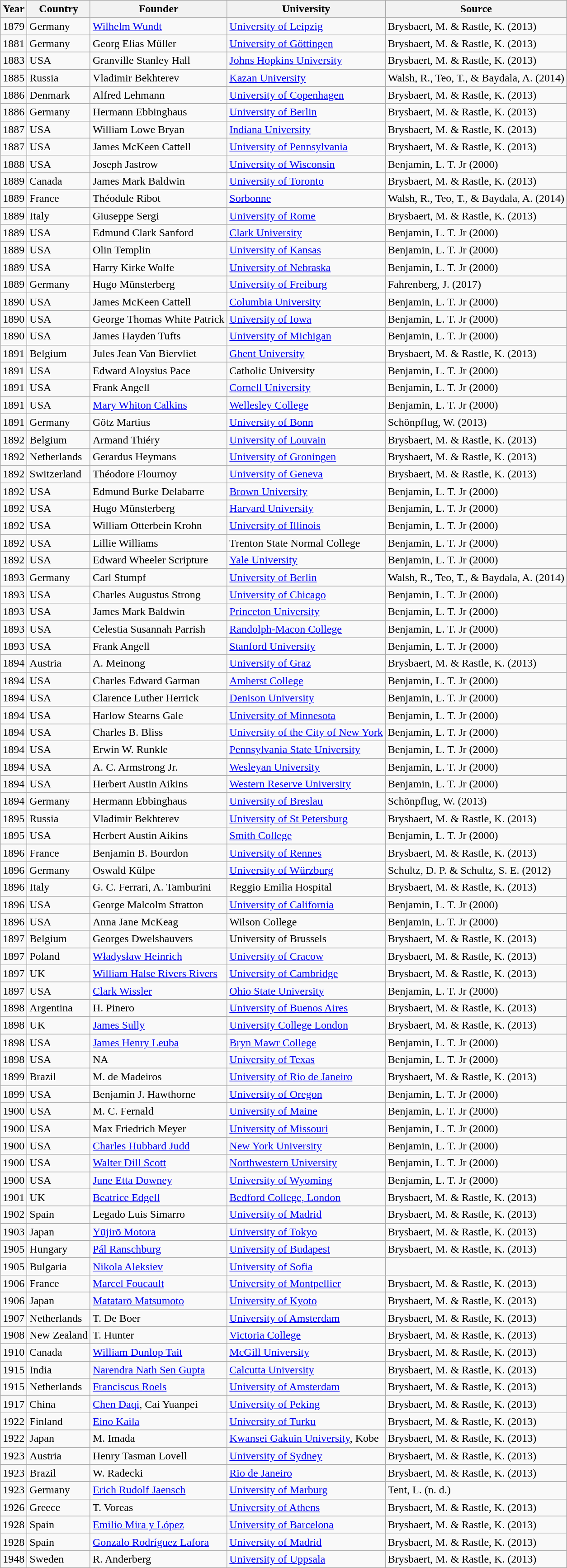<table class="wikitable sortable">
<tr>
<th>Year</th>
<th>Country</th>
<th>Founder</th>
<th>University</th>
<th>Source</th>
</tr>
<tr>
<td>1879</td>
<td>Germany</td>
<td><a href='#'>Wilhelm Wundt</a></td>
<td><a href='#'>University of Leipzig</a></td>
<td>Brysbaert, M. & Rastle, K. (2013)</td>
</tr>
<tr an>
<td>1881</td>
<td>Germany</td>
<td>Georg Elias Müller</td>
<td><a href='#'>University of Göttingen</a></td>
<td>Brysbaert, M. & Rastle, K. (2013)</td>
</tr>
<tr>
<td>1883</td>
<td>USA</td>
<td>Granville Stanley Hall</td>
<td><a href='#'>Johns Hopkins University</a></td>
<td>Brysbaert, M. & Rastle, K. (2013)</td>
</tr>
<tr>
<td>1885</td>
<td>Russia</td>
<td>Vladimir Bekhterev</td>
<td><a href='#'>Kazan University</a></td>
<td>Walsh, R., Teo, T., & Baydala, A. (2014)</td>
</tr>
<tr>
<td>1886</td>
<td>Denmark</td>
<td>Alfred Lehmann</td>
<td><a href='#'>University of Copenhagen</a></td>
<td>Brysbaert, M. & Rastle, K. (2013)</td>
</tr>
<tr>
<td>1886</td>
<td>Germany</td>
<td>Hermann Ebbinghaus</td>
<td><a href='#'>University of Berlin</a></td>
<td>Brysbaert, M. & Rastle, K. (2013)</td>
</tr>
<tr>
<td>1887</td>
<td>USA</td>
<td>William Lowe Bryan</td>
<td><a href='#'>Indiana University</a></td>
<td>Brysbaert, M. & Rastle, K. (2013)</td>
</tr>
<tr>
<td>1887</td>
<td>USA</td>
<td>James McKeen Cattell</td>
<td><a href='#'>University of Pennsylvania</a></td>
<td>Brysbaert, M. & Rastle, K. (2013)</td>
</tr>
<tr>
<td>1888</td>
<td>USA</td>
<td>Joseph Jastrow</td>
<td><a href='#'>University of Wisconsin</a></td>
<td>Benjamin, L. T. Jr (2000)</td>
</tr>
<tr>
<td>1889</td>
<td>Canada</td>
<td>James Mark Baldwin</td>
<td><a href='#'>University of Toronto</a></td>
<td>Brysbaert, M. & Rastle, K. (2013)</td>
</tr>
<tr>
<td>1889</td>
<td>France</td>
<td>Théodule Ribot</td>
<td><a href='#'>Sorbonne</a></td>
<td>Walsh, R., Teo, T., & Baydala, A. (2014)</td>
</tr>
<tr>
<td>1889</td>
<td>Italy</td>
<td>Giuseppe Sergi</td>
<td><a href='#'>University of Rome</a></td>
<td>Brysbaert, M. & Rastle, K. (2013)</td>
</tr>
<tr>
<td>1889</td>
<td>USA</td>
<td>Edmund Clark Sanford</td>
<td><a href='#'>Clark University</a></td>
<td>Benjamin, L. T. Jr (2000)</td>
</tr>
<tr>
<td>1889</td>
<td>USA</td>
<td>Olin Templin</td>
<td><a href='#'>University of Kansas</a></td>
<td>Benjamin, L. T. Jr (2000)</td>
</tr>
<tr>
<td>1889</td>
<td>USA</td>
<td>Harry Kirke Wolfe</td>
<td><a href='#'>University of Nebraska</a></td>
<td>Benjamin, L. T. Jr (2000)</td>
</tr>
<tr>
<td>1889</td>
<td>Germany</td>
<td>Hugo Münsterberg</td>
<td><a href='#'>University of Freiburg</a></td>
<td>Fahrenberg, J. (2017)</td>
</tr>
<tr>
<td>1890</td>
<td>USA</td>
<td>James McKeen Cattell</td>
<td><a href='#'>Columbia University</a></td>
<td>Benjamin, L. T. Jr (2000)</td>
</tr>
<tr>
<td>1890</td>
<td>USA</td>
<td>George Thomas White Patrick</td>
<td><a href='#'>University of Iowa</a></td>
<td>Benjamin, L. T. Jr (2000)</td>
</tr>
<tr>
<td>1890</td>
<td>USA</td>
<td>James Hayden Tufts</td>
<td><a href='#'>University of Michigan</a></td>
<td>Benjamin, L. T. Jr (2000)</td>
</tr>
<tr>
<td>1891</td>
<td>Belgium</td>
<td>Jules Jean Van Biervliet</td>
<td><a href='#'>Ghent University</a></td>
<td>Brysbaert, M. & Rastle, K. (2013)</td>
</tr>
<tr>
<td>1891</td>
<td>USA</td>
<td>Edward Aloysius Pace</td>
<td>Catholic University</td>
<td>Benjamin, L. T. Jr (2000)</td>
</tr>
<tr>
<td>1891</td>
<td>USA</td>
<td>Frank Angell</td>
<td><a href='#'>Cornell University</a></td>
<td>Benjamin, L. T. Jr (2000)</td>
</tr>
<tr>
<td>1891</td>
<td>USA</td>
<td><a href='#'>Mary Whiton Calkins</a></td>
<td><a href='#'>Wellesley College</a></td>
<td>Benjamin, L. T. Jr (2000)</td>
</tr>
<tr>
<td>1891</td>
<td>Germany</td>
<td>Götz Martius</td>
<td><a href='#'>University of Bonn</a></td>
<td>Schönpflug, W. (2013)</td>
</tr>
<tr>
<td>1892</td>
<td>Belgium</td>
<td>Armand Thiéry</td>
<td><a href='#'>University of Louvain</a></td>
<td>Brysbaert, M. & Rastle, K. (2013)</td>
</tr>
<tr>
<td>1892</td>
<td>Netherlands</td>
<td>Gerardus Heymans</td>
<td><a href='#'>University of Groningen</a></td>
<td>Brysbaert, M. & Rastle, K. (2013)</td>
</tr>
<tr>
<td>1892</td>
<td>Switzerland</td>
<td>Théodore Flournoy</td>
<td><a href='#'>University of Geneva</a></td>
<td>Brysbaert, M. & Rastle, K. (2013)</td>
</tr>
<tr>
<td>1892</td>
<td>USA</td>
<td>Edmund Burke Delabarre</td>
<td><a href='#'>Brown University</a></td>
<td>Benjamin, L. T. Jr (2000)</td>
</tr>
<tr>
<td>1892</td>
<td>USA</td>
<td>Hugo Münsterberg</td>
<td><a href='#'>Harvard University</a></td>
<td>Benjamin, L. T. Jr (2000)</td>
</tr>
<tr>
<td>1892</td>
<td>USA</td>
<td>William Otterbein Krohn</td>
<td><a href='#'>University of Illinois</a></td>
<td>Benjamin, L. T. Jr (2000)</td>
</tr>
<tr>
<td>1892</td>
<td>USA</td>
<td>Lillie Williams</td>
<td>Trenton State Normal College</td>
<td>Benjamin, L. T. Jr (2000)</td>
</tr>
<tr>
<td>1892</td>
<td>USA</td>
<td>Edward Wheeler Scripture</td>
<td><a href='#'>Yale University</a></td>
<td>Benjamin, L. T. Jr (2000)</td>
</tr>
<tr>
<td>1893</td>
<td>Germany</td>
<td>Carl Stumpf</td>
<td><a href='#'>University of Berlin</a></td>
<td>Walsh, R., Teo, T., & Baydala, A. (2014)</td>
</tr>
<tr>
<td>1893</td>
<td>USA</td>
<td>Charles Augustus Strong</td>
<td><a href='#'>University of Chicago</a></td>
<td>Benjamin, L. T. Jr (2000)</td>
</tr>
<tr>
<td>1893</td>
<td>USA</td>
<td>James Mark Baldwin</td>
<td><a href='#'>Princeton University</a></td>
<td>Benjamin, L. T. Jr (2000)</td>
</tr>
<tr>
<td>1893</td>
<td>USA</td>
<td>Celestia Susannah Parrish</td>
<td><a href='#'>Randolph-Macon College</a></td>
<td>Benjamin, L. T. Jr (2000)</td>
</tr>
<tr>
<td>1893</td>
<td>USA</td>
<td>Frank Angell</td>
<td><a href='#'>Stanford University</a></td>
<td>Benjamin, L. T. Jr (2000)</td>
</tr>
<tr>
<td>1894</td>
<td>Austria</td>
<td>A. Meinong</td>
<td><a href='#'>University of Graz</a></td>
<td>Brysbaert, M. & Rastle, K. (2013)</td>
</tr>
<tr>
<td>1894</td>
<td>USA</td>
<td>Charles Edward Garman</td>
<td><a href='#'>Amherst College</a></td>
<td>Benjamin, L. T. Jr (2000)</td>
</tr>
<tr>
<td>1894</td>
<td>USA</td>
<td>Clarence Luther Herrick</td>
<td><a href='#'>Denison University</a></td>
<td>Benjamin, L. T. Jr (2000)</td>
</tr>
<tr>
<td>1894</td>
<td>USA</td>
<td>Harlow Stearns Gale</td>
<td><a href='#'>University of Minnesota</a></td>
<td>Benjamin, L. T. Jr (2000)</td>
</tr>
<tr>
<td>1894</td>
<td>USA</td>
<td>Charles B. Bliss</td>
<td><a href='#'>University of the City of New York</a></td>
<td>Benjamin, L. T. Jr (2000)</td>
</tr>
<tr>
<td>1894</td>
<td>USA</td>
<td>Erwin W. Runkle</td>
<td><a href='#'>Pennsylvania State University</a></td>
<td>Benjamin, L. T. Jr (2000)</td>
</tr>
<tr>
<td>1894</td>
<td>USA</td>
<td>A. C. Armstrong Jr.</td>
<td><a href='#'>Wesleyan University</a></td>
<td>Benjamin, L. T. Jr (2000)</td>
</tr>
<tr>
<td>1894</td>
<td>USA</td>
<td>Herbert Austin Aikins</td>
<td><a href='#'>Western Reserve University</a></td>
<td>Benjamin, L. T. Jr (2000)</td>
</tr>
<tr>
<td>1894</td>
<td>Germany</td>
<td>Hermann Ebbinghaus</td>
<td><a href='#'>University of Breslau</a></td>
<td>Schönpflug, W. (2013)</td>
</tr>
<tr>
<td>1895</td>
<td>Russia</td>
<td>Vladimir Bekhterev</td>
<td><a href='#'>University of St Petersburg</a></td>
<td>Brysbaert, M. & Rastle, K. (2013)</td>
</tr>
<tr>
<td>1895</td>
<td>USA</td>
<td>Herbert Austin Aikins</td>
<td><a href='#'>Smith College</a></td>
<td>Benjamin, L. T. Jr (2000)</td>
</tr>
<tr>
<td>1896</td>
<td>France</td>
<td>Benjamin B. Bourdon</td>
<td><a href='#'>University of Rennes</a></td>
<td>Brysbaert, M. & Rastle, K. (2013)</td>
</tr>
<tr>
<td>1896</td>
<td>Germany</td>
<td>Oswald Külpe</td>
<td><a href='#'>University of Würzburg</a></td>
<td>Schultz, D. P. & Schultz, S. E. (2012)</td>
</tr>
<tr>
<td>1896</td>
<td>Italy</td>
<td>G. C. Ferrari, A. Tamburini</td>
<td>Reggio Emilia Hospital</td>
<td>Brysbaert, M. & Rastle, K. (2013)</td>
</tr>
<tr>
<td>1896</td>
<td>USA</td>
<td>George Malcolm Stratton</td>
<td><a href='#'>University of California</a></td>
<td>Benjamin, L. T. Jr (2000)</td>
</tr>
<tr>
<td>1896</td>
<td>USA</td>
<td>Anna Jane McKeag</td>
<td>Wilson College</td>
<td>Benjamin, L. T. Jr (2000)</td>
</tr>
<tr>
<td>1897</td>
<td>Belgium</td>
<td>Georges Dwelshauvers</td>
<td>University of Brussels</td>
<td>Brysbaert, M. & Rastle, K. (2013)</td>
</tr>
<tr>
<td>1897</td>
<td>Poland</td>
<td><a href='#'>Władysław Heinrich</a></td>
<td><a href='#'>University of Cracow</a></td>
<td>Brysbaert, M. & Rastle, K. (2013)</td>
</tr>
<tr>
<td>1897</td>
<td>UK</td>
<td><a href='#'>William Halse Rivers Rivers</a></td>
<td><a href='#'>University of Cambridge</a></td>
<td>Brysbaert, M. & Rastle, K. (2013)</td>
</tr>
<tr>
<td>1897</td>
<td>USA</td>
<td><a href='#'>Clark Wissler</a></td>
<td><a href='#'>Ohio State University</a></td>
<td>Benjamin, L. T. Jr (2000)</td>
</tr>
<tr>
<td>1898</td>
<td>Argentina</td>
<td>H. Pinero</td>
<td><a href='#'>University of Buenos Aires</a></td>
<td>Brysbaert, M. & Rastle, K. (2013)</td>
</tr>
<tr>
<td>1898</td>
<td>UK</td>
<td><a href='#'>James Sully</a></td>
<td><a href='#'>University College London</a></td>
<td>Brysbaert, M. & Rastle, K. (2013)</td>
</tr>
<tr>
<td>1898</td>
<td>USA</td>
<td><a href='#'>James Henry Leuba</a></td>
<td><a href='#'>Bryn Mawr College</a></td>
<td>Benjamin, L. T. Jr (2000)</td>
</tr>
<tr>
<td>1898</td>
<td>USA</td>
<td>NA</td>
<td><a href='#'>University of Texas</a></td>
<td>Benjamin, L. T. Jr (2000)</td>
</tr>
<tr>
<td>1899</td>
<td>Brazil</td>
<td>M. de Madeiros</td>
<td><a href='#'>University of Rio de Janeiro</a></td>
<td>Brysbaert, M. & Rastle, K. (2013)</td>
</tr>
<tr>
<td>1899</td>
<td>USA</td>
<td>Benjamin J. Hawthorne</td>
<td><a href='#'>University of Oregon</a></td>
<td>Benjamin, L. T. Jr (2000)</td>
</tr>
<tr>
<td>1900</td>
<td>USA</td>
<td>M. C. Fernald</td>
<td><a href='#'>University of Maine</a></td>
<td>Benjamin, L. T. Jr (2000)</td>
</tr>
<tr>
<td>1900</td>
<td>USA</td>
<td>Max Friedrich Meyer</td>
<td><a href='#'>University of Missouri</a></td>
<td>Benjamin, L. T. Jr (2000)</td>
</tr>
<tr>
<td>1900</td>
<td>USA</td>
<td><a href='#'>Charles Hubbard Judd</a></td>
<td><a href='#'>New York University</a></td>
<td>Benjamin, L. T. Jr (2000)</td>
</tr>
<tr>
<td>1900</td>
<td>USA</td>
<td><a href='#'>Walter Dill Scott</a></td>
<td><a href='#'>Northwestern University</a></td>
<td>Benjamin, L. T. Jr (2000)</td>
</tr>
<tr>
<td>1900</td>
<td>USA</td>
<td><a href='#'>June Etta Downey</a></td>
<td><a href='#'>University of Wyoming</a></td>
<td>Benjamin, L. T. Jr (2000)</td>
</tr>
<tr>
<td>1901</td>
<td>UK</td>
<td><a href='#'>Beatrice Edgell</a></td>
<td><a href='#'>Bedford College, London</a></td>
<td>Brysbaert, M. & Rastle, K. (2013)</td>
</tr>
<tr>
<td>1902</td>
<td>Spain</td>
<td>Legado Luis Simarro</td>
<td><a href='#'>University of Madrid</a></td>
<td>Brysbaert, M. & Rastle, K. (2013)</td>
</tr>
<tr>
<td>1903</td>
<td>Japan</td>
<td><a href='#'>Yūjirō Motora</a></td>
<td><a href='#'>University of Tokyo</a></td>
<td>Brysbaert, M. & Rastle, K. (2013)</td>
</tr>
<tr>
<td>1905</td>
<td>Hungary</td>
<td><a href='#'>Pál Ranschburg</a></td>
<td><a href='#'>University of Budapest</a></td>
<td>Brysbaert, M. & Rastle, K. (2013)</td>
</tr>
<tr>
<td>1905</td>
<td>Bulgaria</td>
<td><a href='#'>Nikola Aleksiev</a></td>
<td><a href='#'>University of Sofia</a></td>
<td></td>
</tr>
<tr>
<td>1906</td>
<td>France</td>
<td><a href='#'>Marcel Foucault</a></td>
<td><a href='#'>University of Montpellier</a></td>
<td>Brysbaert, M. & Rastle, K. (2013)</td>
</tr>
<tr>
<td>1906</td>
<td>Japan</td>
<td><a href='#'>Matatarō Matsumoto</a></td>
<td><a href='#'>University of Kyoto</a></td>
<td>Brysbaert, M. & Rastle, K. (2013)</td>
</tr>
<tr>
<td>1907</td>
<td>Netherlands</td>
<td>T. De Boer</td>
<td><a href='#'>University of Amsterdam</a></td>
<td>Brysbaert, M. & Rastle, K. (2013)</td>
</tr>
<tr>
<td>1908</td>
<td>New Zealand</td>
<td>T. Hunter</td>
<td><a href='#'>Victoria College</a></td>
<td>Brysbaert, M. & Rastle, K. (2013)</td>
</tr>
<tr>
<td>1910</td>
<td>Canada</td>
<td><a href='#'>William Dunlop Tait</a></td>
<td><a href='#'>McGill University</a></td>
<td>Brysbaert, M. & Rastle, K. (2013)</td>
</tr>
<tr>
<td>1915</td>
<td>India</td>
<td><a href='#'>Narendra Nath Sen Gupta</a></td>
<td><a href='#'>Calcutta University</a></td>
<td>Brysbaert, M. & Rastle, K. (2013)</td>
</tr>
<tr>
<td>1915</td>
<td>Netherlands</td>
<td><a href='#'>Franciscus Roels</a></td>
<td><a href='#'>University of Amsterdam</a></td>
<td>Brysbaert, M. & Rastle, K. (2013)</td>
</tr>
<tr>
<td>1917</td>
<td>China</td>
<td><a href='#'>Chen Daqi</a>, Cai Yuanpei</td>
<td><a href='#'>University of Peking</a></td>
<td>Brysbaert, M. & Rastle, K. (2013)</td>
</tr>
<tr>
<td>1922</td>
<td>Finland</td>
<td><a href='#'>Eino Kaila</a></td>
<td><a href='#'>University of Turku</a></td>
<td>Brysbaert, M. & Rastle, K. (2013)</td>
</tr>
<tr>
<td>1922</td>
<td>Japan</td>
<td>M. Imada</td>
<td><a href='#'>Kwansei Gakuin University</a>, Kobe</td>
<td>Brysbaert, M. & Rastle, K. (2013)</td>
</tr>
<tr>
<td>1923</td>
<td>Austria</td>
<td>Henry Tasman Lovell</td>
<td><a href='#'>University of Sydney</a></td>
<td>Brysbaert, M. & Rastle, K. (2013)</td>
</tr>
<tr>
<td>1923</td>
<td>Brazil</td>
<td>W. Radecki</td>
<td><a href='#'>Rio de Janeiro</a></td>
<td>Brysbaert, M. & Rastle, K. (2013)</td>
</tr>
<tr>
<td>1923</td>
<td>Germany</td>
<td><a href='#'>Erich Rudolf Jaensch</a></td>
<td><a href='#'>University of Marburg</a></td>
<td>Tent, L. (n. d.)</td>
</tr>
<tr>
<td>1926</td>
<td>Greece</td>
<td>T. Voreas</td>
<td><a href='#'>University of Athens</a></td>
<td>Brysbaert, M. & Rastle, K. (2013)</td>
</tr>
<tr>
<td>1928</td>
<td>Spain</td>
<td><a href='#'>Emilio Mira y López</a></td>
<td><a href='#'>University of Barcelona</a></td>
<td>Brysbaert, M. & Rastle, K. (2013)</td>
</tr>
<tr>
<td>1928</td>
<td>Spain</td>
<td><a href='#'>Gonzalo Rodríguez Lafora</a></td>
<td><a href='#'>University of Madrid</a></td>
<td>Brysbaert, M. & Rastle, K. (2013)</td>
</tr>
<tr>
<td>1948</td>
<td>Sweden</td>
<td>R. Anderberg</td>
<td><a href='#'>University of Uppsala</a></td>
<td>Brysbaert, M. & Rastle, K. (2013)</td>
</tr>
</table>
